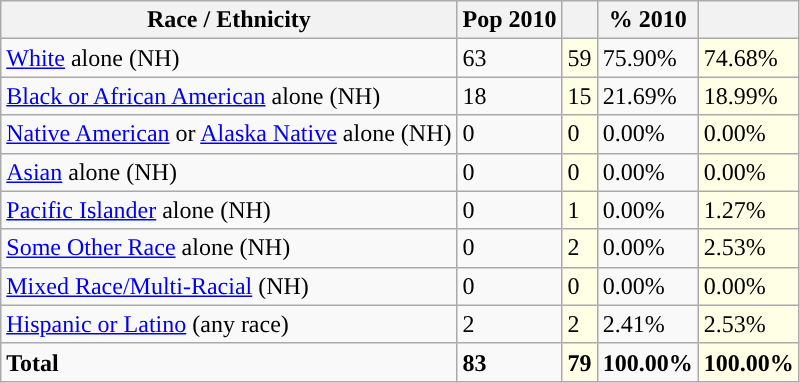<table class="wikitable">
<tr>
<th>Race / Ethnicity</th>
<th>Pop 2010</th>
<th></th>
<th>% 2010</th>
<th></th>
</tr>
<tr>
<td><a href='#'>White</a> alone (NH)</td>
<td>63</td>
<td style='background: #ffffe6;'>59</td>
<td>75.90%</td>
<td style='background: #ffffe6;'>74.68%</td>
</tr>
<tr>
<td><a href='#'>Black or African American</a> alone (NH)</td>
<td>18</td>
<td style='background: #ffffe6;'>15</td>
<td>21.69%</td>
<td style='background: #ffffe6;'>18.99%</td>
</tr>
<tr>
<td><a href='#'>Native American</a> or <a href='#'>Alaska Native</a> alone (NH)</td>
<td>0</td>
<td style='background: #ffffe6;'>0</td>
<td>0.00%</td>
<td style='background: #ffffe6;'>0.00%</td>
</tr>
<tr>
<td><a href='#'>Asian</a> alone (NH)</td>
<td>0</td>
<td style='background: #ffffe6;'>0</td>
<td>0.00%</td>
<td style='background: #ffffe6;'>0.00%</td>
</tr>
<tr>
<td><a href='#'>Pacific Islander</a> alone (NH)</td>
<td>0</td>
<td style='background: #ffffe6;'>1</td>
<td>0.00%</td>
<td style='background: #ffffe6;'>1.27%</td>
</tr>
<tr>
<td><a href='#'>Some Other Race</a> alone (NH)</td>
<td>0</td>
<td style='background: #ffffe6;'>2</td>
<td>0.00%</td>
<td style='background: #ffffe6;'>2.53%</td>
</tr>
<tr>
<td><a href='#'>Mixed Race/Multi-Racial</a> (NH)</td>
<td>0</td>
<td style='background: #ffffe6;'>0</td>
<td>0.00%</td>
<td style='background: #ffffe6;'>0.00%</td>
</tr>
<tr>
<td><a href='#'>Hispanic or Latino</a> (any race)</td>
<td>2</td>
<td style='background: #ffffe6;'>2</td>
<td>2.41%</td>
<td style='background: #ffffe6;'>2.53%</td>
</tr>
<tr>
<td><strong>Total</strong></td>
<td><strong>83</strong></td>
<td style='background: #ffffe6;'><strong>79</strong></td>
<td><strong>100.00%</strong></td>
<td style='background: #ffffe6;'><strong>100.00%</strong></td>
</tr>
</table>
